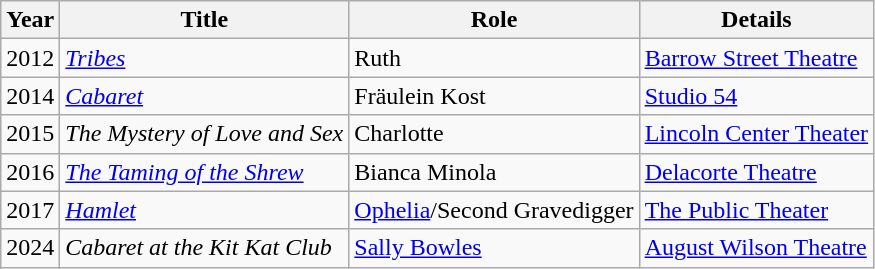<table class="wikitable sortable">
<tr>
<th>Year</th>
<th>Title</th>
<th>Role</th>
<th class="unsortable">Details</th>
</tr>
<tr>
<td>2012</td>
<td><em><a href='#'>Tribes</a></em></td>
<td>Ruth</td>
<td><a href='#'>Barrow Street Theatre</a></td>
</tr>
<tr>
<td>2014</td>
<td><em><a href='#'>Cabaret</a></em></td>
<td>Fräulein Kost</td>
<td><a href='#'>Studio 54</a></td>
</tr>
<tr>
<td>2015</td>
<td><em>The Mystery of Love and Sex</em></td>
<td>Charlotte</td>
<td><a href='#'>Lincoln Center Theater</a></td>
</tr>
<tr>
<td>2016</td>
<td><em><a href='#'>The Taming of the Shrew</a></em></td>
<td>Bianca Minola</td>
<td><a href='#'>Delacorte Theatre</a></td>
</tr>
<tr>
<td>2017</td>
<td><em><a href='#'>Hamlet</a></em></td>
<td><a href='#'>Ophelia</a>/Second Gravedigger</td>
<td><a href='#'>The Public Theater</a></td>
</tr>
<tr>
<td>2024</td>
<td><em>Cabaret at the Kit Kat Club</em></td>
<td><a href='#'>Sally Bowles</a></td>
<td><a href='#'>August Wilson Theatre</a></td>
</tr>
</table>
